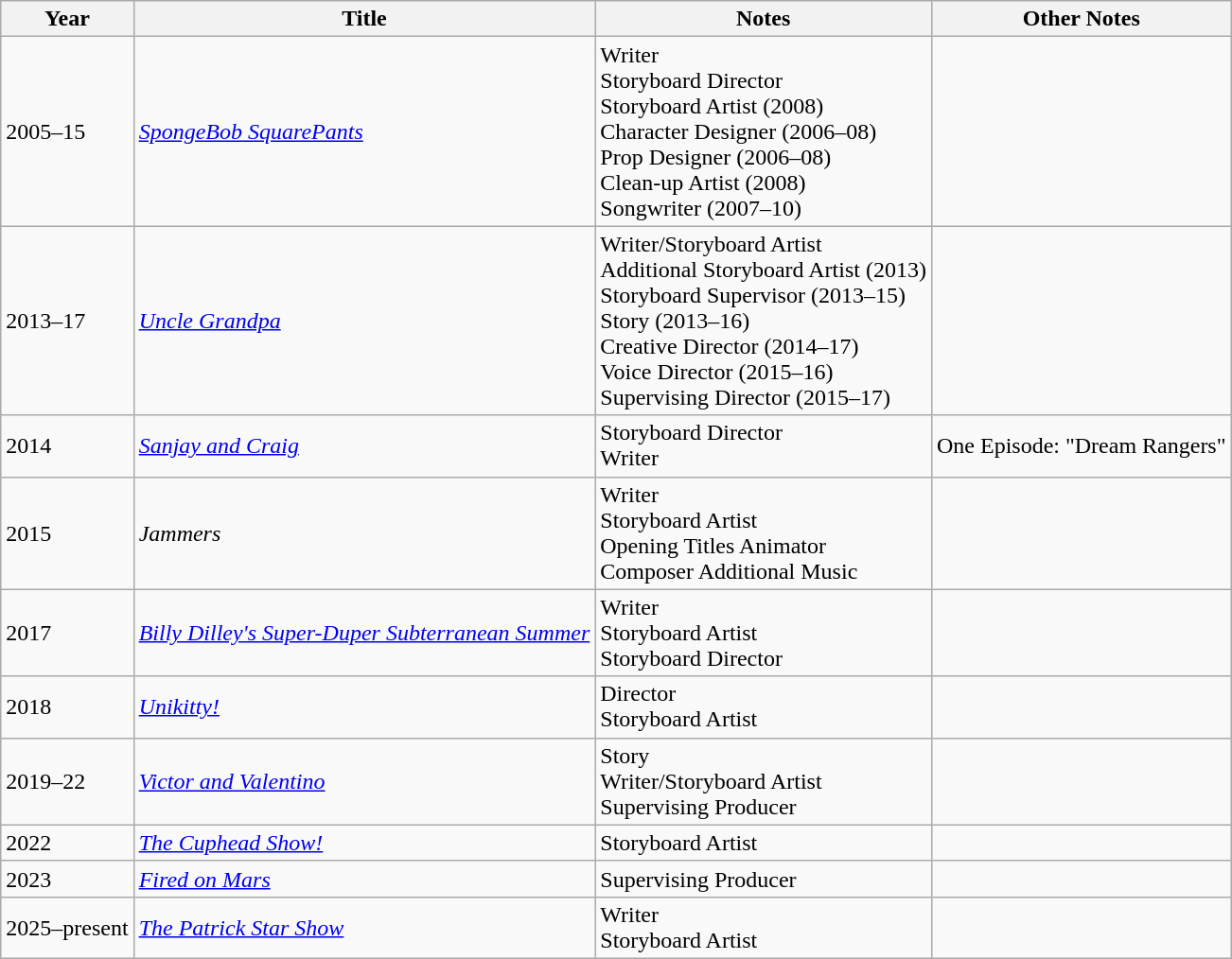<table class="wikitable">
<tr>
<th>Year</th>
<th>Title</th>
<th>Notes</th>
<th>Other Notes</th>
</tr>
<tr>
<td>2005–15</td>
<td><em><a href='#'>SpongeBob SquarePants</a></em></td>
<td>Writer<br>Storyboard Director<br>Storyboard Artist (2008)<br>Character Designer (2006–08)<br>Prop Designer (2006–08)<br>Clean-up Artist (2008)<br>Songwriter (2007–10)</td>
<td></td>
</tr>
<tr>
<td>2013–17</td>
<td><em><a href='#'>Uncle Grandpa</a></em></td>
<td>Writer/Storyboard Artist<br>Additional Storyboard Artist (2013)<br>Storyboard Supervisor (2013–15)<br>Story (2013–16)<br>Creative Director (2014–17)<br>Voice Director (2015–16)<br>Supervising Director (2015–17)</td>
<td></td>
</tr>
<tr>
<td>2014</td>
<td><em><a href='#'>Sanjay and Craig</a></em></td>
<td>Storyboard Director<br>Writer</td>
<td>One Episode: "Dream Rangers"</td>
</tr>
<tr>
<td>2015</td>
<td><em>Jammers</em></td>
<td>Writer<br>Storyboard Artist<br>Opening Titles Animator<br>Composer Additional Music</td>
<td></td>
</tr>
<tr>
<td>2017</td>
<td><em><a href='#'>Billy Dilley's Super-Duper Subterranean Summer</a></em></td>
<td>Writer<br>Storyboard Artist<br>Storyboard Director</td>
<td></td>
</tr>
<tr>
<td>2018</td>
<td><em><a href='#'>Unikitty!</a></em></td>
<td>Director<br>Storyboard Artist</td>
<td></td>
</tr>
<tr>
<td>2019–22</td>
<td><em><a href='#'>Victor and Valentino</a></em></td>
<td>Story<br>Writer/Storyboard Artist<br>Supervising Producer</td>
<td></td>
</tr>
<tr>
<td>2022</td>
<td><em><a href='#'>The Cuphead Show!</a></em></td>
<td>Storyboard Artist</td>
<td></td>
</tr>
<tr>
<td>2023</td>
<td><em><a href='#'>Fired on Mars</a></em></td>
<td>Supervising Producer</td>
<td></td>
</tr>
<tr>
<td>2025–present</td>
<td><em><a href='#'>The Patrick Star Show</a></em></td>
<td>Writer<br>Storyboard Artist</td>
<td></td>
</tr>
</table>
